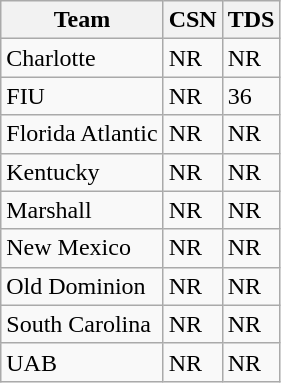<table class="wikitable sortable">
<tr>
<th>Team</th>
<th>CSN</th>
<th>TDS</th>
</tr>
<tr>
<td style=>Charlotte</td>
<td>NR</td>
<td>NR</td>
</tr>
<tr>
<td style=>FIU</td>
<td>NR</td>
<td>36</td>
</tr>
<tr>
<td style=>Florida Atlantic</td>
<td>NR</td>
<td>NR</td>
</tr>
<tr>
<td style=>Kentucky</td>
<td>NR</td>
<td>NR</td>
</tr>
<tr>
<td style=>Marshall</td>
<td>NR</td>
<td>NR</td>
</tr>
<tr>
<td style=>New Mexico</td>
<td>NR</td>
<td>NR</td>
</tr>
<tr>
<td style=>Old Dominion</td>
<td>NR</td>
<td>NR</td>
</tr>
<tr>
<td style=>South Carolina</td>
<td>NR</td>
<td>NR</td>
</tr>
<tr>
<td style=>UAB</td>
<td>NR</td>
<td>NR</td>
</tr>
</table>
